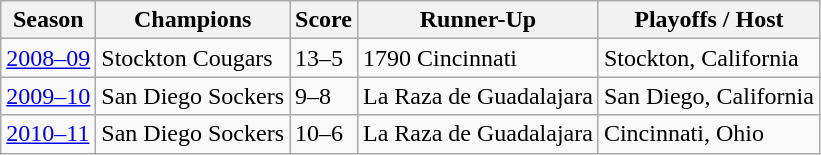<table class="wikitable">
<tr>
<th scope="col">Season</th>
<th scope="col">Champions</th>
<th scope="col">Score</th>
<th scope="col">Runner-Up</th>
<th scope="col">Playoffs / Host</th>
</tr>
<tr>
<td scope="row"><a href='#'>2008–09</a></td>
<td>Stockton Cougars</td>
<td>13–5</td>
<td>1790 Cincinnati</td>
<td>Stockton, California</td>
</tr>
<tr>
<td scope="row"><a href='#'>2009–10</a></td>
<td>San Diego Sockers</td>
<td>9–8</td>
<td>La Raza de Guadalajara</td>
<td>San Diego, California</td>
</tr>
<tr>
<td scope="row"><a href='#'>2010–11</a></td>
<td>San Diego Sockers</td>
<td>10–6</td>
<td>La Raza de Guadalajara</td>
<td>Cincinnati, Ohio</td>
</tr>
</table>
